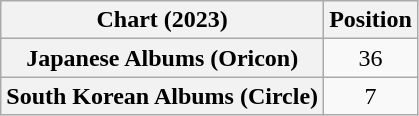<table class="wikitable sortable plainrowheaders" style="text-align:center">
<tr>
<th scope="col">Chart (2023)</th>
<th scope="col">Position</th>
</tr>
<tr>
<th scope="row">Japanese Albums (Oricon)</th>
<td>36</td>
</tr>
<tr>
<th scope="row">South Korean Albums (Circle)</th>
<td>7</td>
</tr>
</table>
